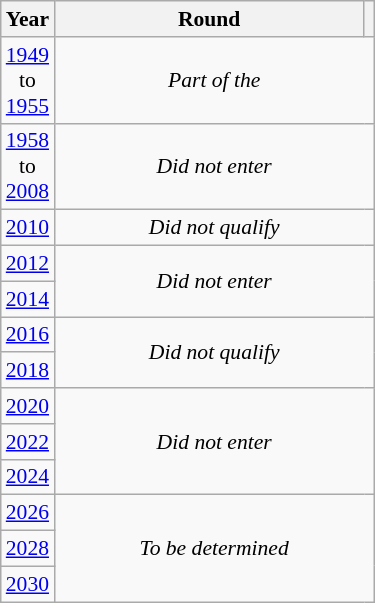<table class="wikitable" style="text-align: center; font-size:90%">
<tr>
<th>Year</th>
<th style="width:200px">Round</th>
<th></th>
</tr>
<tr>
<td><a href='#'>1949</a><br>to<br><a href='#'>1955</a></td>
<td colspan="2"><em>Part of the </em></td>
</tr>
<tr>
<td><a href='#'>1958</a><br>to<br><a href='#'>2008</a></td>
<td colspan="2"><em>Did not enter</em></td>
</tr>
<tr>
<td><a href='#'>2010</a></td>
<td colspan="2"><em>Did not qualify</em></td>
</tr>
<tr>
<td><a href='#'>2012</a></td>
<td colspan="2" rowspan="2"><em>Did not enter</em></td>
</tr>
<tr>
<td><a href='#'>2014</a></td>
</tr>
<tr>
<td><a href='#'>2016</a></td>
<td colspan="2" rowspan="2"><em>Did not qualify</em></td>
</tr>
<tr>
<td><a href='#'>2018</a></td>
</tr>
<tr>
<td><a href='#'>2020</a></td>
<td colspan="2" rowspan="3"><em>Did not enter</em></td>
</tr>
<tr>
<td><a href='#'>2022</a></td>
</tr>
<tr>
<td><a href='#'>2024</a></td>
</tr>
<tr>
<td><a href='#'>2026</a></td>
<td colspan="2" rowspan="3"><em>To be determined</em></td>
</tr>
<tr>
<td><a href='#'>2028</a></td>
</tr>
<tr>
<td><a href='#'>2030</a></td>
</tr>
</table>
